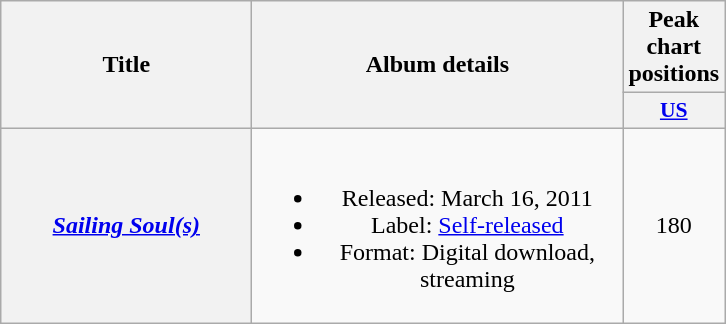<table class="wikitable plainrowheaders" style="text-align:center;">
<tr>
<th scope="col" rowspan="2" style="width:10em;">Title</th>
<th scope="col" rowspan="2" style="width:15em;">Album details</th>
<th scope="col" colspan="1">Peak chart positions</th>
</tr>
<tr>
<th scope="col" style="width:3em;font-size:90%;"><a href='#'>US</a><br></th>
</tr>
<tr>
<th scope="row"><em><a href='#'>Sailing Soul(s)</a></em></th>
<td><br><ul><li>Released: March 16, 2011</li><li>Label: <a href='#'>Self-released</a></li><li>Format: Digital download, streaming</li></ul></td>
<td>180</td>
</tr>
</table>
